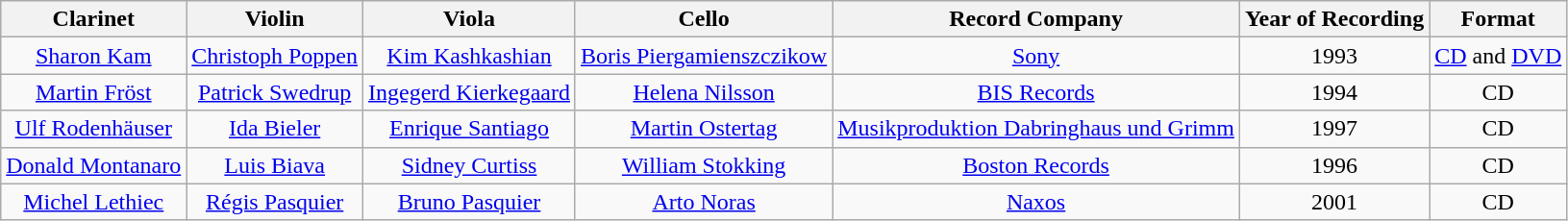<table class="wikitable">
<tr>
<th align="center">Clarinet</th>
<th align="center">Violin</th>
<th align="center">Viola</th>
<th align="center">Cello</th>
<th align="center">Record Company</th>
<th align="center">Year of Recording</th>
<th align="center">Format</th>
</tr>
<tr>
<td align="center"><a href='#'>Sharon Kam</a></td>
<td align="center"><a href='#'>Christoph Poppen</a></td>
<td align="center"><a href='#'>Kim Kashkashian</a></td>
<td align="center"><a href='#'>Boris Piergamienszczikow</a></td>
<td align="center"><a href='#'>Sony</a></td>
<td align="center">1993</td>
<td align="center"><a href='#'>CD</a> and <a href='#'>DVD</a></td>
</tr>
<tr>
<td align="center"><a href='#'>Martin Fröst</a></td>
<td align="center"><a href='#'>Patrick Swedrup</a></td>
<td align="center"><a href='#'>Ingegerd Kierkegaard</a></td>
<td align="center"><a href='#'>Helena Nilsson</a></td>
<td align="center"><a href='#'>BIS Records</a></td>
<td align="center">1994</td>
<td align="center">CD</td>
</tr>
<tr>
<td align="center"><a href='#'>Ulf Rodenhäuser</a></td>
<td align="center"><a href='#'>Ida Bieler</a></td>
<td align="center"><a href='#'>Enrique Santiago</a></td>
<td align="center"><a href='#'>Martin Ostertag</a></td>
<td align="center"><a href='#'>Musikproduktion Dabringhaus und Grimm</a></td>
<td align="center">1997</td>
<td align="center">CD</td>
</tr>
<tr>
<td align="center"><a href='#'>Donald Montanaro</a></td>
<td align="center"><a href='#'>Luis Biava</a></td>
<td align="center"><a href='#'>Sidney Curtiss</a></td>
<td align="center"><a href='#'>William Stokking</a></td>
<td align="center"><a href='#'>Boston Records</a></td>
<td align="center">1996</td>
<td align="center">CD</td>
</tr>
<tr>
<td align="center"><a href='#'>Michel Lethiec</a></td>
<td align="center"><a href='#'>Régis Pasquier</a></td>
<td align="center"><a href='#'>Bruno Pasquier</a></td>
<td align="center"><a href='#'>Arto Noras</a></td>
<td align="center"><a href='#'>Naxos</a></td>
<td align="center">2001</td>
<td align="center">CD</td>
</tr>
</table>
